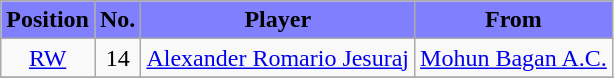<table class="wikitable sortable">
<tr>
<th style="background:#8080FF; color:Black;"><strong>Position</strong></th>
<th style="background:#8080FF; color:Black;"><strong>No.</strong></th>
<th style="background:#8080FF; color:Black;"><strong>Player</strong></th>
<th style="background:#8080FF; color:Black;"><strong>From</strong></th>
</tr>
<tr>
<td style="text-align:center;"><a href='#'>RW</a></td>
<td style="text-align:center;">14</td>
<td style="text-align:left;"> <a href='#'>Alexander Romario Jesuraj</a></td>
<td style="text-align:left;"> <a href='#'>Mohun Bagan A.C.</a></td>
</tr>
<tr>
</tr>
</table>
